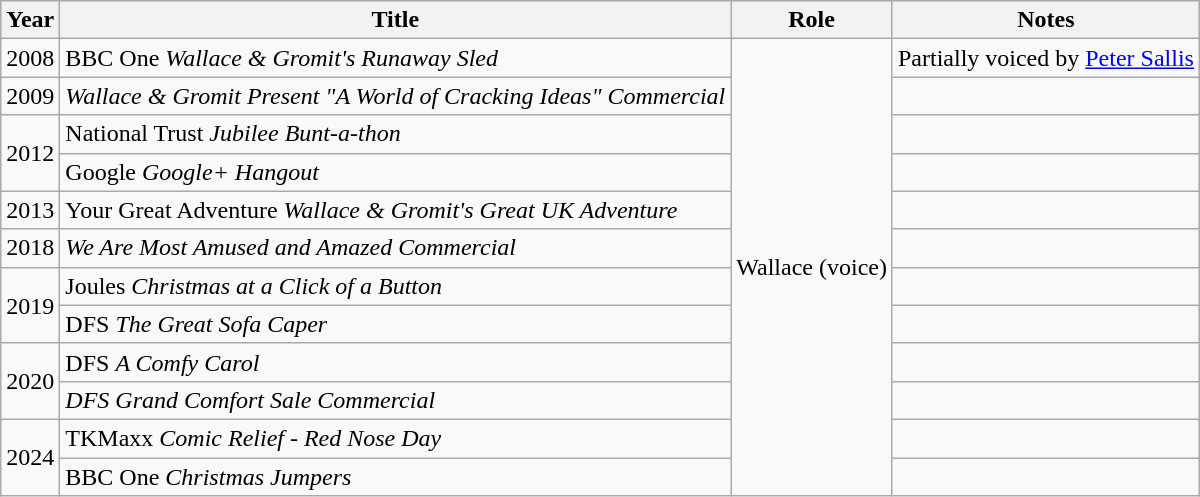<table class="wikitable">
<tr>
<th>Year</th>
<th>Title</th>
<th>Role</th>
<th>Notes</th>
</tr>
<tr>
<td>2008</td>
<td>BBC One <em>Wallace & Gromit's Runaway Sled</em></td>
<td rowspan=12>Wallace (voice)</td>
<td>Partially voiced by <a href='#'>Peter Sallis</a></td>
</tr>
<tr>
<td>2009</td>
<td><em>Wallace & Gromit Present "A World of Cracking Ideas" Commercial</em></td>
<td></td>
</tr>
<tr>
<td rowspan="2">2012</td>
<td>National Trust <em>Jubilee Bunt-a-thon</em></td>
<td></td>
</tr>
<tr>
<td>Google <em>Google+ Hangout</em></td>
<td></td>
</tr>
<tr>
<td>2013</td>
<td>Your Great Adventure <em>Wallace & Gromit's Great UK Adventure</em></td>
<td></td>
</tr>
<tr>
<td>2018</td>
<td><em>We Are Most Amused and Amazed Commercial</em></td>
<td></td>
</tr>
<tr>
<td rowspan="2">2019</td>
<td>Joules <em>Christmas at a Click of a Button</em></td>
<td></td>
</tr>
<tr>
<td>DFS <em>The Great Sofa Caper</em></td>
<td></td>
</tr>
<tr>
<td rowspan="2">2020</td>
<td>DFS <em>A Comfy Carol</em></td>
<td></td>
</tr>
<tr>
<td><em>DFS Grand Comfort Sale Commercial</em></td>
<td></td>
</tr>
<tr>
<td rowspan="2">2024</td>
<td>TKMaxx <em>Comic Relief - Red Nose Day</em></td>
<td></td>
</tr>
<tr>
<td>BBC One <em>Christmas Jumpers</em></td>
<td></td>
</tr>
</table>
